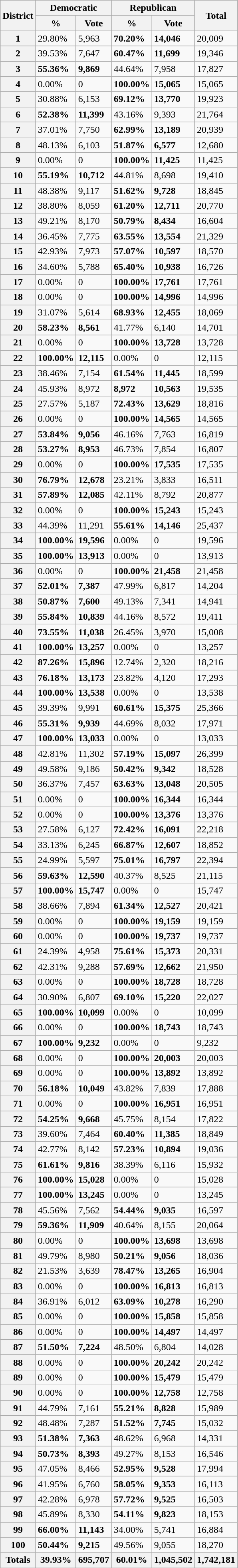<table class="wikitable sortable">
<tr>
<th rowspan=2>District</th>
<th colspan=2>Democratic</th>
<th colspan=2>Republican</th>
<th rowspan=2>Total</th>
</tr>
<tr>
<th>%</th>
<th>Vote</th>
<th>%</th>
<th>Vote</th>
</tr>
<tr>
<th>1</th>
<td>29.80%</td>
<td>5,963</td>
<td><strong>70.20%</strong></td>
<td><strong>14,046</strong></td>
<td>20,009</td>
</tr>
<tr>
<th>2</th>
<td>39.53%</td>
<td>7,647</td>
<td><strong>60.47%</strong></td>
<td><strong>11,699</strong></td>
<td>19,346</td>
</tr>
<tr>
<th>3</th>
<td><strong>55.36%</strong></td>
<td><strong>9,869</strong></td>
<td>44.64%</td>
<td>7,958</td>
<td>17,827</td>
</tr>
<tr>
<th>4</th>
<td>0.00%</td>
<td>0</td>
<td><strong>100.00%</strong></td>
<td><strong>15,065</strong></td>
<td>15,065</td>
</tr>
<tr>
<th>5</th>
<td>30.88%</td>
<td>6,153</td>
<td><strong>69.12%</strong></td>
<td><strong>13,770</strong></td>
<td>19,923</td>
</tr>
<tr>
<th>6</th>
<td><strong>52.38%</strong></td>
<td><strong>11,399</strong></td>
<td>43.16%</td>
<td>9,393</td>
<td>21,764</td>
</tr>
<tr>
<th>7</th>
<td>37.01%</td>
<td>7,750</td>
<td><strong>62.99%</strong></td>
<td><strong>13,189</strong></td>
<td>20,939</td>
</tr>
<tr>
<th>8</th>
<td>48.13%</td>
<td>6,103</td>
<td><strong>51.87%</strong></td>
<td><strong>6,577</strong></td>
<td>12,680</td>
</tr>
<tr>
<th>9</th>
<td>0.00%</td>
<td>0</td>
<td><strong>100.00%</strong></td>
<td><strong>11,425</strong></td>
<td>11,425</td>
</tr>
<tr>
<th>10</th>
<td><strong>55.19%</strong></td>
<td><strong>10,712</strong></td>
<td>44.81%</td>
<td>8,698</td>
<td>19,410</td>
</tr>
<tr>
<th>11</th>
<td>48.38%</td>
<td>9,117</td>
<td><strong>51.62%</strong></td>
<td><strong>9,728</strong></td>
<td>18,845</td>
</tr>
<tr>
<th>12</th>
<td>38.80%</td>
<td>8,059</td>
<td><strong>61.20%</strong></td>
<td><strong>12,711</strong></td>
<td>20,770</td>
</tr>
<tr>
<th>13</th>
<td>49.21%</td>
<td>8,170</td>
<td><strong>50.79%</strong></td>
<td><strong>8,434</strong></td>
<td>16,604</td>
</tr>
<tr>
<th>14</th>
<td>36.45%</td>
<td>7,775</td>
<td><strong>63.55%</strong></td>
<td><strong>13,554</strong></td>
<td>21,329</td>
</tr>
<tr>
<th>15</th>
<td>42.93%</td>
<td>7,973</td>
<td><strong>57.07%</strong></td>
<td><strong>10,597</strong></td>
<td>18,570</td>
</tr>
<tr>
<th>16</th>
<td>34.60%</td>
<td>5,788</td>
<td><strong>65.40%</strong></td>
<td><strong>10,938</strong></td>
<td>16,726</td>
</tr>
<tr>
<th>17</th>
<td>0.00%</td>
<td>0</td>
<td><strong>100.00%</strong></td>
<td><strong>17,761</strong></td>
<td>17,761</td>
</tr>
<tr>
<th>18</th>
<td>0.00%</td>
<td>0</td>
<td><strong>100.00%</strong></td>
<td><strong>14,996</strong></td>
<td>14,996</td>
</tr>
<tr>
<th>19</th>
<td>31.07%</td>
<td>5,614</td>
<td><strong>68.93%</strong></td>
<td><strong>12,455</strong></td>
<td>18,069</td>
</tr>
<tr>
<th>20</th>
<td><strong>58.23%</strong></td>
<td><strong>8,561</strong></td>
<td>41.77%</td>
<td>6,140</td>
<td>14,701</td>
</tr>
<tr>
<th>21</th>
<td>0.00%</td>
<td>0</td>
<td><strong>100.00%</strong></td>
<td><strong>13,728</strong></td>
<td>13,728</td>
</tr>
<tr>
<th>22</th>
<td><strong>100.00%</strong></td>
<td><strong>12,115</strong></td>
<td>0.00%</td>
<td>0</td>
<td>12,115</td>
</tr>
<tr>
<th>23</th>
<td>38.46%</td>
<td>7,154</td>
<td><strong>61.54%</strong></td>
<td><strong>11,445</strong></td>
<td>18,599</td>
</tr>
<tr>
<th>24</th>
<td>45.93%</td>
<td>8,972</td>
<td><strong>8,972</strong></td>
<td><strong>10,563</strong></td>
<td>19,535</td>
</tr>
<tr>
<th>25</th>
<td>27.57%</td>
<td>5,187</td>
<td><strong>72.43%</strong></td>
<td><strong>13,629</strong></td>
<td>18,816</td>
</tr>
<tr>
<th>26</th>
<td>0.00%</td>
<td>0</td>
<td><strong>100.00%</strong></td>
<td><strong>14,565</strong></td>
<td>14,565</td>
</tr>
<tr>
<th>27</th>
<td><strong>53.84%</strong></td>
<td><strong>9,056</strong></td>
<td>46.16%</td>
<td>7,763</td>
<td>16,819</td>
</tr>
<tr>
<th>28</th>
<td><strong>53.27%</strong></td>
<td><strong>8,953</strong></td>
<td>46.73%</td>
<td>7,854</td>
<td>16,807</td>
</tr>
<tr>
<th>29</th>
<td>0.00%</td>
<td>0</td>
<td><strong>100.00%</strong></td>
<td><strong>17,535</strong></td>
<td>17,535</td>
</tr>
<tr>
<th>30</th>
<td><strong>76.79%</strong></td>
<td><strong>12,678</strong></td>
<td>23.21%</td>
<td>3,833</td>
<td>16,511</td>
</tr>
<tr>
<th>31</th>
<td><strong>57.89%</strong></td>
<td><strong>12,085</strong></td>
<td>42.11%</td>
<td>8,792</td>
<td>20,877</td>
</tr>
<tr>
<th>32</th>
<td>0.00%</td>
<td>0</td>
<td><strong>100.00%</strong></td>
<td><strong>15,243</strong></td>
<td>15,243</td>
</tr>
<tr>
<th>33</th>
<td>44.39%</td>
<td>11,291</td>
<td><strong>55.61%</strong></td>
<td><strong>14,146</strong></td>
<td>25,437</td>
</tr>
<tr>
<th>34</th>
<td><strong>100.00%</strong></td>
<td><strong>19,596</strong></td>
<td>0.00%</td>
<td>0</td>
<td>19,596</td>
</tr>
<tr>
<th>35</th>
<td><strong>100.00%</strong></td>
<td><strong>13,913</strong></td>
<td>0.00%</td>
<td>0</td>
<td>13,913</td>
</tr>
<tr>
<th>36</th>
<td>0.00%</td>
<td>0</td>
<td><strong>100.00%</strong></td>
<td><strong>21,458</strong></td>
<td>21,458</td>
</tr>
<tr>
<th>37</th>
<td><strong>52.01%</strong></td>
<td><strong>7,387</strong></td>
<td>47.99%</td>
<td>6,817</td>
<td>14,204</td>
</tr>
<tr>
<th>38</th>
<td><strong>50.87%</strong></td>
<td><strong>7,600</strong></td>
<td>49.13%</td>
<td>7,341</td>
<td>14,941</td>
</tr>
<tr>
<th>39</th>
<td><strong>55.84%</strong></td>
<td><strong>10,839</strong></td>
<td>44.16%</td>
<td>8,572</td>
<td>19,411</td>
</tr>
<tr>
<th>40</th>
<td><strong>73.55%</strong></td>
<td><strong>11,038</strong></td>
<td>26.45%</td>
<td>3,970</td>
<td>15,008</td>
</tr>
<tr>
<th>41</th>
<td><strong>100.00%</strong></td>
<td><strong>13,257</strong></td>
<td>0.00%</td>
<td>0</td>
<td>13,257</td>
</tr>
<tr>
<th>42</th>
<td><strong>87.26%</strong></td>
<td><strong>15,896</strong></td>
<td>12.74%</td>
<td>2,320</td>
<td>18,216</td>
</tr>
<tr>
<th>43</th>
<td><strong>76.18%</strong></td>
<td><strong>13,173</strong></td>
<td>23.82%</td>
<td>4,120</td>
<td>17,293</td>
</tr>
<tr>
<th>44</th>
<td><strong>100.00%</strong></td>
<td><strong>13,538</strong></td>
<td>0.00%</td>
<td>0</td>
<td>13,538</td>
</tr>
<tr>
<th>45</th>
<td>39.39%</td>
<td>9,991</td>
<td><strong>60.61%</strong></td>
<td><strong>15,375</strong></td>
<td>25,366</td>
</tr>
<tr>
<th>46</th>
<td><strong>55.31%</strong></td>
<td><strong>9,939</strong></td>
<td>44.69%</td>
<td>8,032</td>
<td>17,971</td>
</tr>
<tr>
<th>47</th>
<td><strong>100.00%</strong></td>
<td><strong>13,033</strong></td>
<td>0.00%</td>
<td>0</td>
<td>13,033</td>
</tr>
<tr>
<th>48</th>
<td>42.81%</td>
<td>11,302</td>
<td><strong>57.19%</strong></td>
<td><strong>15,097</strong></td>
<td>26,399</td>
</tr>
<tr>
<th>49</th>
<td>49.58%</td>
<td>9,186</td>
<td><strong>50.42%</strong></td>
<td><strong>9,342</strong></td>
<td>18,528</td>
</tr>
<tr>
<th>50</th>
<td>36.37%</td>
<td>7,457</td>
<td><strong>63.63%</strong></td>
<td><strong>13,048</strong></td>
<td>20,505</td>
</tr>
<tr>
<th>51</th>
<td>0.00%</td>
<td>0</td>
<td><strong>100.00%</strong></td>
<td><strong>16,344</strong></td>
<td>16,344</td>
</tr>
<tr>
<th>52</th>
<td>0.00%</td>
<td>0</td>
<td><strong>100.00%</strong></td>
<td><strong>13,376</strong></td>
<td>13,376</td>
</tr>
<tr>
<th>53</th>
<td>27.58%</td>
<td>6,127</td>
<td><strong>72.42%</strong></td>
<td><strong>16,091</strong></td>
<td>22,218</td>
</tr>
<tr>
<th>54</th>
<td>33.13%</td>
<td>6,245</td>
<td><strong>66.87%</strong></td>
<td><strong>12,607</strong></td>
<td>18,852</td>
</tr>
<tr>
<th>55</th>
<td>24.99%</td>
<td>5,597</td>
<td><strong>75.01%</strong></td>
<td><strong>16,797</strong></td>
<td>22,394</td>
</tr>
<tr>
<th>56</th>
<td><strong>59.63%</strong></td>
<td><strong>12,590</strong></td>
<td>40.37%</td>
<td>8,525</td>
<td>21,115</td>
</tr>
<tr>
<th>57</th>
<td><strong>100.00%</strong></td>
<td><strong>15,747</strong></td>
<td>0.00%</td>
<td>0</td>
<td>15,747</td>
</tr>
<tr>
<th>58</th>
<td>38.66%</td>
<td>7,894</td>
<td><strong>61.34%</strong></td>
<td><strong>12,527</strong></td>
<td>20,421</td>
</tr>
<tr>
<th>59</th>
<td>0.00%</td>
<td>0</td>
<td><strong>100.00%</strong></td>
<td><strong>19,159</strong></td>
<td>19,159</td>
</tr>
<tr>
<th>60</th>
<td>0.00%</td>
<td>0</td>
<td><strong>100.00%</strong></td>
<td><strong>19,737</strong></td>
<td>19,737</td>
</tr>
<tr>
<th>61</th>
<td>24.39%</td>
<td>4,958</td>
<td><strong>75.61%</strong></td>
<td><strong>15,373</strong></td>
<td>20,331</td>
</tr>
<tr>
<th>62</th>
<td>42.31%</td>
<td>9,288</td>
<td><strong>57.69%</strong></td>
<td><strong>12,662</strong></td>
<td>21,950</td>
</tr>
<tr>
<th>63</th>
<td>0.00%</td>
<td>0</td>
<td><strong>100.00%</strong></td>
<td><strong>18,728</strong></td>
<td>18,728</td>
</tr>
<tr>
<th>64</th>
<td>30.90%</td>
<td>6,807</td>
<td><strong>69.10%</strong></td>
<td><strong>15,220</strong></td>
<td>22,027</td>
</tr>
<tr>
<th>65</th>
<td><strong>100.00%</strong></td>
<td><strong>10,099</strong></td>
<td>0.00%</td>
<td>0</td>
<td>10,099</td>
</tr>
<tr>
<th>66</th>
<td>0.00%</td>
<td>0</td>
<td><strong>100.00%</strong></td>
<td><strong>18,743</strong></td>
<td>18,743</td>
</tr>
<tr>
<th>67</th>
<td><strong>100.00%</strong></td>
<td><strong>9,232</strong></td>
<td>0.00%</td>
<td>0</td>
<td>9,232</td>
</tr>
<tr>
<th>68</th>
<td>0.00%</td>
<td>0</td>
<td><strong>100.00%</strong></td>
<td><strong>20,003</strong></td>
<td>20,003</td>
</tr>
<tr>
<th>69</th>
<td>0.00%</td>
<td>0</td>
<td><strong>100.00%</strong></td>
<td><strong>13,892</strong></td>
<td>13,892</td>
</tr>
<tr>
<th>70</th>
<td><strong>56.18%</strong></td>
<td><strong>10,049</strong></td>
<td>43.82%</td>
<td>7,839</td>
<td>17,888</td>
</tr>
<tr>
<th>71</th>
<td>0.00%</td>
<td>0</td>
<td><strong>100.00%</strong></td>
<td><strong>16,951</strong></td>
<td>16,951</td>
</tr>
<tr>
<th>72</th>
<td><strong>54.25%</strong></td>
<td><strong>9,668</strong></td>
<td>45.75%</td>
<td>8,154</td>
<td>17,822</td>
</tr>
<tr>
<th>73</th>
<td>39.60%</td>
<td>7,464</td>
<td><strong>60.40%</strong></td>
<td><strong>11,385</strong></td>
<td>18,849</td>
</tr>
<tr>
<th>74</th>
<td>42.77%</td>
<td>8,142</td>
<td><strong>57.23%</strong></td>
<td><strong>10,894</strong></td>
<td>19,036</td>
</tr>
<tr>
<th>75</th>
<td><strong>61.61%</strong></td>
<td><strong>9,816</strong></td>
<td>38.39%</td>
<td>6,116</td>
<td>15,932</td>
</tr>
<tr>
<th>76</th>
<td><strong>100.00%</strong></td>
<td><strong>15,028</strong></td>
<td>0.00%</td>
<td>0</td>
<td>15,028</td>
</tr>
<tr>
<th>77</th>
<td><strong>100.00%</strong></td>
<td><strong>13,245</strong></td>
<td>0.00%</td>
<td>0</td>
<td>13,245</td>
</tr>
<tr>
<th>78</th>
<td>45.56%</td>
<td>7,562</td>
<td><strong>54.44%</strong></td>
<td><strong>9,035</strong></td>
<td>16,597</td>
</tr>
<tr>
<th>79</th>
<td><strong>59.36%</strong></td>
<td><strong>11,909</strong></td>
<td>40.64%</td>
<td>8,155</td>
<td>20,064</td>
</tr>
<tr>
<th>80</th>
<td>0.00%</td>
<td>0</td>
<td><strong>100.00%</strong></td>
<td><strong>13,698</strong></td>
<td>13,698</td>
</tr>
<tr>
<th>81</th>
<td>49.79%</td>
<td>8,980</td>
<td><strong>50.21%</strong></td>
<td><strong>9,056</strong></td>
<td>18,036</td>
</tr>
<tr>
<th>82</th>
<td>21.53%</td>
<td>3,639</td>
<td><strong>78.47%</strong></td>
<td><strong>13,265</strong></td>
<td>16,904</td>
</tr>
<tr>
<th>83</th>
<td>0.00%</td>
<td>0</td>
<td><strong>100.00%</strong></td>
<td><strong>16,813</strong></td>
<td>16,813</td>
</tr>
<tr>
<th>84</th>
<td>36.91%</td>
<td>6,012</td>
<td><strong>63.09%</strong></td>
<td><strong>10,278</strong></td>
<td>16,290</td>
</tr>
<tr>
<th>85</th>
<td>0.00%</td>
<td>0</td>
<td><strong>100.00%</strong></td>
<td><strong>15,858</strong></td>
<td>15,858</td>
</tr>
<tr>
<th>86</th>
<td>0.00%</td>
<td>0</td>
<td><strong>100.00%</strong></td>
<td><strong>14,497</strong></td>
<td>14,497</td>
</tr>
<tr>
<th>87</th>
<td><strong>51.50%</strong></td>
<td><strong>7,224</strong></td>
<td>48.50%</td>
<td>6,804</td>
<td>14,028</td>
</tr>
<tr>
<th>88</th>
<td>0.00%</td>
<td>0</td>
<td><strong>100.00%</strong></td>
<td><strong>20,242</strong></td>
<td>20,242</td>
</tr>
<tr>
<th>89</th>
<td>0.00%</td>
<td>0</td>
<td><strong>100.00%</strong></td>
<td><strong>15,479</strong></td>
<td>15,479</td>
</tr>
<tr>
<th>90</th>
<td>0.00%</td>
<td>0</td>
<td><strong>100.00%</strong></td>
<td><strong>12,758</strong></td>
<td>12,758</td>
</tr>
<tr>
<th>91</th>
<td>44.79%</td>
<td>7,161</td>
<td><strong>55.21%</strong></td>
<td><strong>8,828</strong></td>
<td>15,989</td>
</tr>
<tr>
<th>92</th>
<td>48.48%</td>
<td>7,287</td>
<td><strong>51.52%</strong></td>
<td><strong>7,745</strong></td>
<td>15,032</td>
</tr>
<tr>
<th>93</th>
<td><strong>51.38%</strong></td>
<td><strong>7,363</strong></td>
<td>48.62%</td>
<td>6,968</td>
<td>14,331</td>
</tr>
<tr>
<th>94</th>
<td><strong>50.73%</strong></td>
<td><strong>8,393</strong></td>
<td>49.27%</td>
<td>8,153</td>
<td>16,546</td>
</tr>
<tr>
<th>95</th>
<td>47.05%</td>
<td>8,466</td>
<td><strong>52.95%</strong></td>
<td><strong>9,528</strong></td>
<td>17,994</td>
</tr>
<tr>
<th>96</th>
<td>41.95%</td>
<td>6,760</td>
<td><strong>58.05%</strong></td>
<td><strong>9,353</strong></td>
<td>16,113</td>
</tr>
<tr>
<th>97</th>
<td>42.28%</td>
<td>6,978</td>
<td><strong>57.72%</strong></td>
<td><strong>9,525</strong></td>
<td>16,503</td>
</tr>
<tr>
<th>98</th>
<td>45.89%</td>
<td>8,330</td>
<td><strong>54.11%</strong></td>
<td><strong>9,823</strong></td>
<td>18,153</td>
</tr>
<tr>
<th>99</th>
<td><strong>66.00%</strong></td>
<td><strong>11,143</strong></td>
<td>34.00%</td>
<td>5,741</td>
<td>16,884</td>
</tr>
<tr>
<th>100</th>
<td><strong>50.44%</strong></td>
<td><strong>9,215</strong></td>
<td>49.56%</td>
<td>9,055</td>
<td>18,270</td>
</tr>
<tr>
<th>Totals</th>
<th>39.93%</th>
<th>695,707</th>
<th>60.01%</th>
<th>1,045,502</th>
<th>1,742,181</th>
</tr>
</table>
